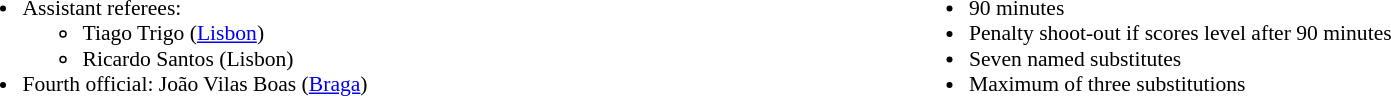<table style="width:100%; font-size:90%">
<tr>
<td style="width:50%; vertical-align:top"><br><ul><li>Assistant referees:<ul><li>Tiago Trigo (<a href='#'>Lisbon</a>)</li><li>Ricardo Santos (Lisbon)</li></ul></li><li>Fourth official: João Vilas Boas (<a href='#'>Braga</a>)</li></ul></td>
<td style="width:50%; vertical-align:top"><br><ul><li>90 minutes</li><li>Penalty shoot-out if scores level after 90 minutes</li><li>Seven named substitutes</li><li>Maximum of three substitutions</li></ul></td>
</tr>
</table>
